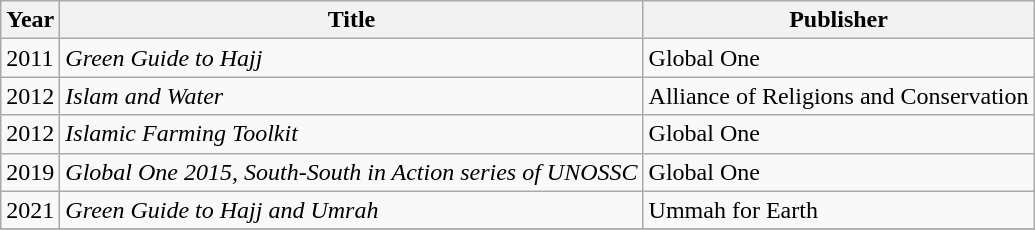<table class="wikitable sortable">
<tr>
<th>Year</th>
<th>Title</th>
<th>Publisher</th>
</tr>
<tr>
<td rowspan="1">2011</td>
<td><em>Green Guide to Hajj</em></td>
<td>Global One</td>
</tr>
<tr>
<td rowspan="1">2012</td>
<td><em>Islam and Water</em></td>
<td>Alliance of Religions and Conservation</td>
</tr>
<tr>
<td rowspan="1">2012</td>
<td><em>Islamic Farming Toolkit</em></td>
<td>Global One</td>
</tr>
<tr>
<td rowspan="1">2019</td>
<td><em>Global One 2015, South-South in Action series of UNOSSC</em></td>
<td>Global One</td>
</tr>
<tr>
<td rowspan="1">2021</td>
<td><em>Green Guide to Hajj and Umrah</em></td>
<td>Ummah for Earth</td>
</tr>
<tr>
</tr>
</table>
